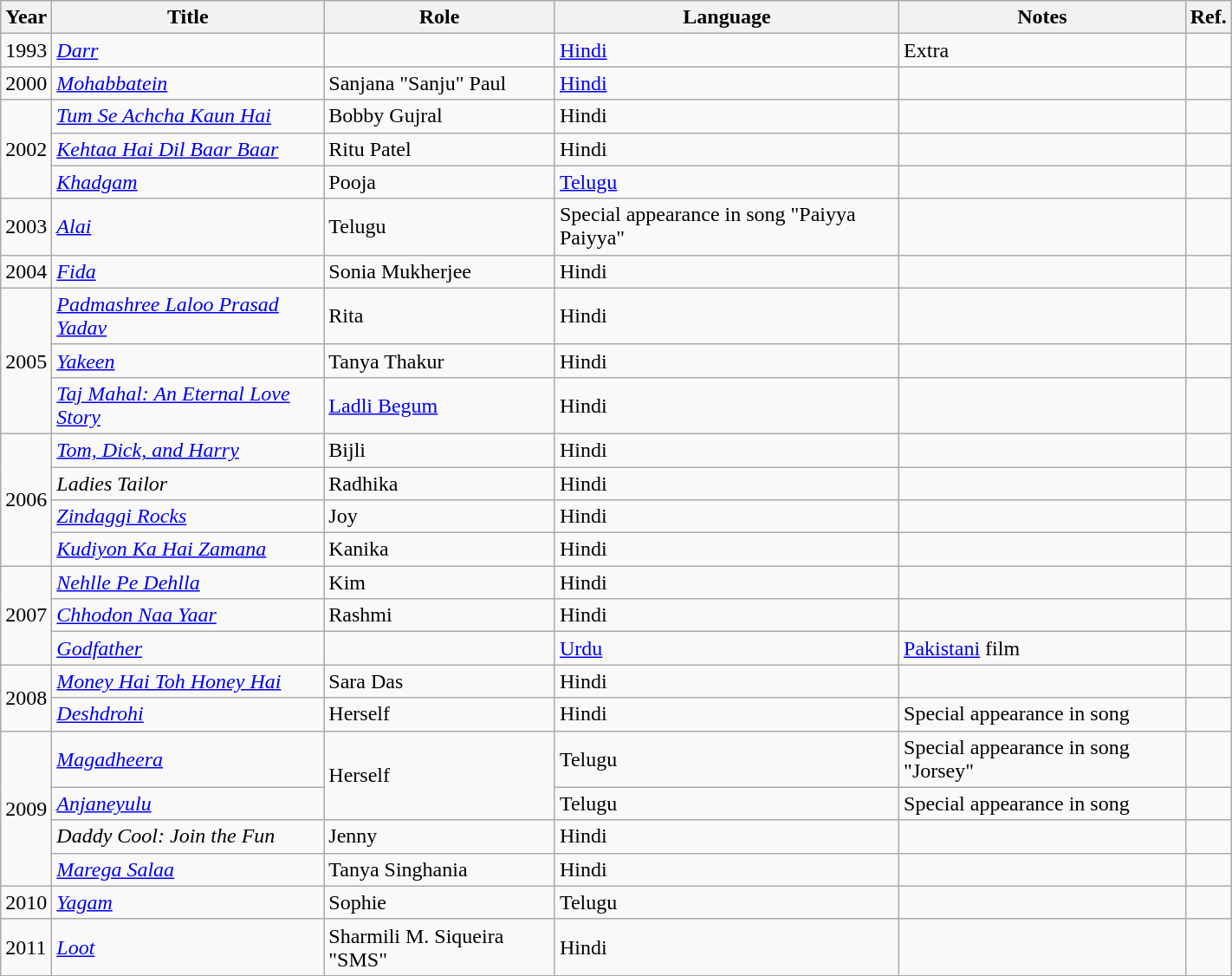<table class="wikitable sortable" width=75%>
<tr>
<th scope="col">Year</th>
<th scope="col">Title</th>
<th scope="col">Role</th>
<th scope="col">Language</th>
<th scope="col" class="unsortable">Notes</th>
<th scope="col" class="unsortable">Ref.</th>
</tr>
<tr>
<td>1993</td>
<td><em><a href='#'>Darr</a></em></td>
<td></td>
<td><a href='#'>Hindi</a></td>
<td>Extra</td>
<td></td>
</tr>
<tr>
<td>2000</td>
<td><em><a href='#'>Mohabbatein</a></em></td>
<td>Sanjana "Sanju" Paul</td>
<td><a href='#'>Hindi</a></td>
<td></td>
<td></td>
</tr>
<tr>
<td rowspan="3">2002</td>
<td><em><a href='#'>Tum Se Achcha Kaun Hai</a></em></td>
<td>Bobby Gujral</td>
<td>Hindi</td>
<td></td>
<td></td>
</tr>
<tr>
<td><em><a href='#'>Kehtaa Hai Dil Baar Baar</a></em></td>
<td>Ritu Patel</td>
<td>Hindi</td>
<td></td>
<td></td>
</tr>
<tr>
<td><em><a href='#'>Khadgam</a></em></td>
<td>Pooja</td>
<td><a href='#'>Telugu</a></td>
<td></td>
<td></td>
</tr>
<tr>
<td>2003</td>
<td><em><a href='#'>Alai</a></em></td>
<td>Telugu</td>
<td>Special appearance in song "Paiyya Paiyya"</td>
<td></td>
</tr>
<tr>
<td>2004</td>
<td><em><a href='#'>Fida</a></em></td>
<td>Sonia Mukherjee</td>
<td>Hindi</td>
<td></td>
<td></td>
</tr>
<tr>
<td rowspan="3">2005</td>
<td><em><a href='#'>Padmashree Laloo Prasad Yadav</a></em></td>
<td>Rita</td>
<td>Hindi</td>
<td></td>
<td></td>
</tr>
<tr>
<td><em><a href='#'>Yakeen</a></em></td>
<td>Tanya Thakur</td>
<td>Hindi</td>
<td></td>
<td></td>
</tr>
<tr>
<td><em><a href='#'>Taj Mahal: An Eternal Love Story</a></em></td>
<td><a href='#'>Ladli Begum</a></td>
<td>Hindi</td>
<td></td>
<td></td>
</tr>
<tr>
<td rowspan="4">2006</td>
<td><em><a href='#'>Tom, Dick, and Harry</a></em></td>
<td>Bijli</td>
<td>Hindi</td>
<td></td>
<td></td>
</tr>
<tr>
<td><em>Ladies Tailor</em></td>
<td>Radhika</td>
<td>Hindi</td>
<td></td>
<td></td>
</tr>
<tr>
<td><em><a href='#'>Zindaggi Rocks</a></em></td>
<td>Joy</td>
<td>Hindi</td>
<td></td>
<td></td>
</tr>
<tr>
<td><em><a href='#'>Kudiyon Ka Hai Zamana</a></em></td>
<td>Kanika</td>
<td>Hindi</td>
<td></td>
<td></td>
</tr>
<tr>
<td rowspan="3">2007</td>
<td><em><a href='#'>Nehlle Pe Dehlla</a></em></td>
<td>Kim</td>
<td>Hindi</td>
<td></td>
<td></td>
</tr>
<tr>
<td><em><a href='#'>Chhodon Naa Yaar</a></em></td>
<td>Rashmi</td>
<td>Hindi</td>
<td></td>
<td></td>
</tr>
<tr>
<td><em><a href='#'>Godfather</a></em></td>
<td></td>
<td><a href='#'>Urdu</a></td>
<td><a href='#'>Pakistani</a> film</td>
<td></td>
</tr>
<tr>
<td rowspan="2">2008</td>
<td><em><a href='#'>Money Hai Toh Honey Hai</a></em></td>
<td>Sara Das</td>
<td>Hindi</td>
<td></td>
<td></td>
</tr>
<tr>
<td><em><a href='#'>Deshdrohi</a></em></td>
<td>Herself</td>
<td>Hindi</td>
<td>Special appearance in song</td>
<td></td>
</tr>
<tr>
<td rowspan="4">2009</td>
<td><em><a href='#'>Magadheera</a></em></td>
<td rowspan="2">Herself</td>
<td>Telugu</td>
<td>Special appearance in song "Jorsey"</td>
<td></td>
</tr>
<tr>
<td><em><a href='#'>Anjaneyulu</a></em></td>
<td>Telugu</td>
<td>Special appearance in song</td>
<td></td>
</tr>
<tr>
<td><em>Daddy Cool: Join the Fun</em></td>
<td>Jenny</td>
<td>Hindi</td>
<td></td>
<td></td>
</tr>
<tr>
<td><em><a href='#'>Marega Salaa</a></em></td>
<td>Tanya Singhania</td>
<td>Hindi</td>
<td></td>
<td></td>
</tr>
<tr>
<td>2010</td>
<td><em><a href='#'>Yagam</a></em></td>
<td>Sophie</td>
<td>Telugu</td>
<td></td>
<td></td>
</tr>
<tr>
<td>2011</td>
<td><em><a href='#'>Loot</a></em></td>
<td>Sharmili M. Siqueira "SMS"</td>
<td>Hindi</td>
<td></td>
<td></td>
</tr>
</table>
